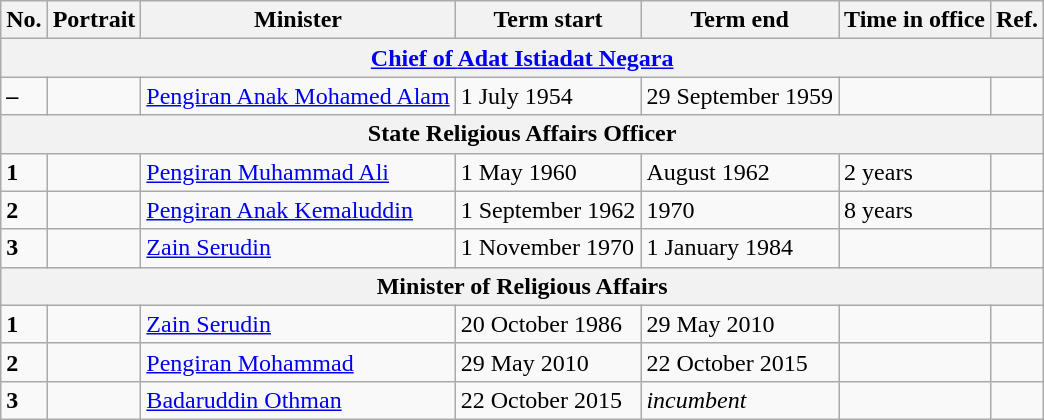<table class="wikitable">
<tr>
<th>No.</th>
<th>Portrait</th>
<th>Minister</th>
<th>Term start</th>
<th>Term end</th>
<th>Time in office</th>
<th>Ref.</th>
</tr>
<tr>
<th colspan="7"><a href='#'>Chief of <strong>Adat Istiadat Negara</strong></a></th>
</tr>
<tr>
<td><strong>–</strong></td>
<td></td>
<td><a href='#'>Pengiran Anak Mohamed Alam</a></td>
<td>1 July 1954</td>
<td>29 September 1959</td>
<td></td>
<td></td>
</tr>
<tr>
<th colspan="7">State Religious Affairs Officer</th>
</tr>
<tr>
<td><strong>1</strong></td>
<td></td>
<td><a href='#'>Pengiran Muhammad Ali</a></td>
<td>1 May 1960</td>
<td>August 1962</td>
<td>2 years</td>
<td></td>
</tr>
<tr>
<td><strong>2</strong></td>
<td></td>
<td><a href='#'>Pengiran Anak Kemaluddin</a></td>
<td>1 September 1962</td>
<td>1970</td>
<td>8 years</td>
<td></td>
</tr>
<tr>
<td><strong>3</strong></td>
<td></td>
<td><a href='#'>Zain Serudin</a></td>
<td>1 November 1970</td>
<td>1 January 1984</td>
<td></td>
<td></td>
</tr>
<tr>
<th colspan="7">Minister of Religious Affairs</th>
</tr>
<tr>
<td><strong>1</strong></td>
<td></td>
<td><a href='#'>Zain Serudin</a></td>
<td>20 October 1986</td>
<td>29 May 2010</td>
<td></td>
<td></td>
</tr>
<tr>
<td><strong>2</strong></td>
<td></td>
<td><a href='#'>Pengiran Mohammad</a></td>
<td>29 May 2010</td>
<td>22 October 2015</td>
<td></td>
<td></td>
</tr>
<tr>
<td><strong>3</strong></td>
<td></td>
<td><a href='#'>Badaruddin Othman</a></td>
<td>22 October 2015</td>
<td><em>incumbent</em></td>
<td></td>
<td></td>
</tr>
</table>
